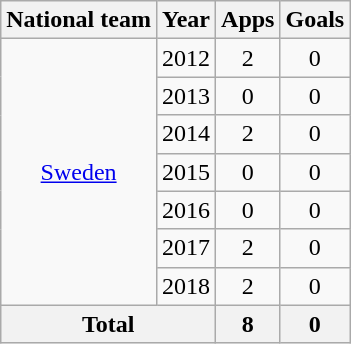<table class="wikitable" style="text-align:center">
<tr>
<th>National team</th>
<th>Year</th>
<th>Apps</th>
<th>Goals</th>
</tr>
<tr>
<td rowspan="7"><a href='#'>Sweden</a></td>
<td>2012</td>
<td>2</td>
<td>0</td>
</tr>
<tr>
<td>2013</td>
<td>0</td>
<td>0</td>
</tr>
<tr>
<td>2014</td>
<td>2</td>
<td>0</td>
</tr>
<tr>
<td>2015</td>
<td>0</td>
<td>0</td>
</tr>
<tr>
<td>2016</td>
<td>0</td>
<td>0</td>
</tr>
<tr>
<td>2017</td>
<td>2</td>
<td>0</td>
</tr>
<tr>
<td>2018</td>
<td>2</td>
<td>0</td>
</tr>
<tr>
<th colspan="2">Total</th>
<th>8</th>
<th>0</th>
</tr>
</table>
